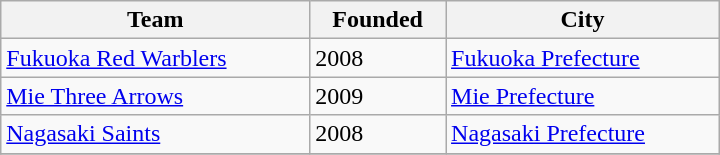<table class="wikitable" style="width:30em">
<tr>
<th>Team</th>
<th>Founded</th>
<th>City</th>
</tr>
<tr>
<td><a href='#'>Fukuoka Red Warblers</a></td>
<td>2008</td>
<td><a href='#'>Fukuoka Prefecture</a></td>
</tr>
<tr>
<td><a href='#'>Mie Three Arrows</a></td>
<td>2009</td>
<td><a href='#'>Mie Prefecture</a></td>
</tr>
<tr>
<td><a href='#'>Nagasaki Saints</a></td>
<td>2008</td>
<td><a href='#'>Nagasaki Prefecture</a></td>
</tr>
<tr>
</tr>
</table>
